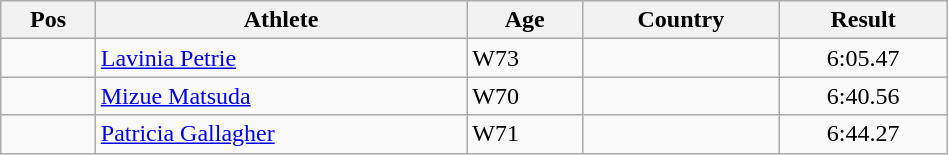<table class="wikitable"  style="text-align:center; width:50%;">
<tr>
<th>Pos</th>
<th>Athlete</th>
<th>Age</th>
<th>Country</th>
<th>Result</th>
</tr>
<tr>
<td align=center></td>
<td align=left><a href='#'>Lavinia Petrie</a></td>
<td align=left>W73</td>
<td align=left></td>
<td>6:05.47</td>
</tr>
<tr>
<td align=center></td>
<td align=left><a href='#'>Mizue Matsuda</a></td>
<td align=left>W70</td>
<td align=left></td>
<td>6:40.56</td>
</tr>
<tr>
<td align=center></td>
<td align=left><a href='#'>Patricia Gallagher</a></td>
<td align=left>W71</td>
<td align=left></td>
<td>6:44.27</td>
</tr>
</table>
